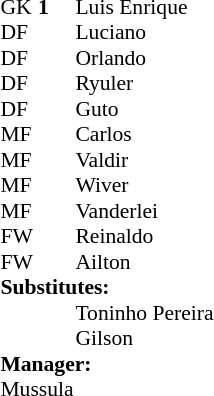<table style="font-size:90%; margin:0.2em auto;" cellspacing="0" cellpadding="0">
<tr>
<th width="25"></th>
<th width="25"></th>
</tr>
<tr>
<td>GK</td>
<td><strong>1</strong></td>
<td> Luis Enrique</td>
</tr>
<tr>
<td>DF</td>
<td></td>
<td> Luciano</td>
</tr>
<tr>
<td>DF</td>
<td></td>
<td> Orlando</td>
</tr>
<tr>
<td>DF</td>
<td></td>
<td> Ryuler</td>
</tr>
<tr>
<td>DF</td>
<td></td>
<td> Guto</td>
</tr>
<tr>
<td>MF</td>
<td></td>
<td> Carlos</td>
</tr>
<tr>
<td>MF</td>
<td></td>
<td> Valdir</td>
</tr>
<tr>
<td>MF</td>
<td></td>
<td> Wiver</td>
</tr>
<tr>
<td>MF</td>
<td></td>
<td> Vanderlei</td>
<td></td>
<td></td>
</tr>
<tr>
<td>FW</td>
<td></td>
<td> Reinaldo</td>
<td></td>
<td></td>
</tr>
<tr>
<td>FW</td>
<td></td>
<td> Ailton</td>
</tr>
<tr>
<td colspan=3><strong>Substitutes:</strong></td>
</tr>
<tr>
<td></td>
<td></td>
<td> Toninho Pereira</td>
<td></td>
<td></td>
</tr>
<tr>
<td></td>
<td></td>
<td> Gilson</td>
<td></td>
<td></td>
</tr>
<tr>
<td colspan=3><strong>Manager:</strong></td>
</tr>
<tr>
<td colspan=4> Mussula</td>
</tr>
</table>
